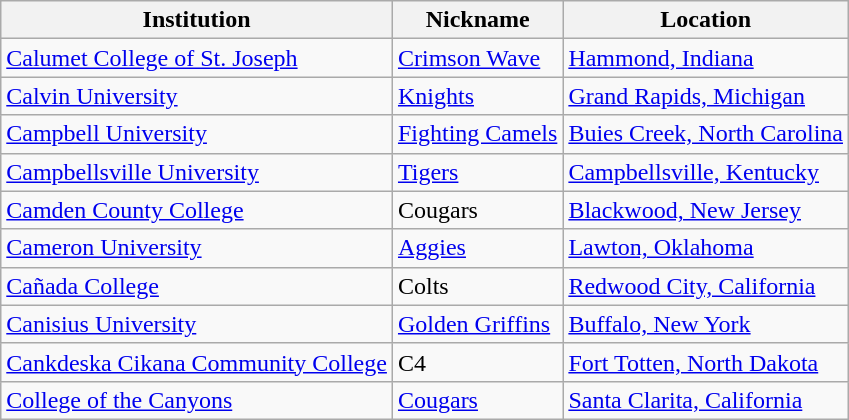<table class="wikitable">
<tr>
<th>Institution</th>
<th>Nickname</th>
<th>Location</th>
</tr>
<tr>
<td><a href='#'>Calumet College of St. Joseph</a></td>
<td><a href='#'>Crimson Wave</a></td>
<td><a href='#'>Hammond, Indiana</a></td>
</tr>
<tr>
<td><a href='#'>Calvin University</a></td>
<td><a href='#'>Knights</a></td>
<td><a href='#'>Grand Rapids, Michigan</a></td>
</tr>
<tr>
<td><a href='#'>Campbell University</a></td>
<td><a href='#'>Fighting Camels</a></td>
<td><a href='#'>Buies Creek, North Carolina</a></td>
</tr>
<tr>
<td><a href='#'>Campbellsville University</a></td>
<td><a href='#'>Tigers</a></td>
<td><a href='#'>Campbellsville, Kentucky</a></td>
</tr>
<tr>
<td><a href='#'>Camden County College</a></td>
<td>Cougars</td>
<td><a href='#'>Blackwood, New Jersey</a></td>
</tr>
<tr>
<td><a href='#'>Cameron University</a></td>
<td><a href='#'>Aggies</a></td>
<td><a href='#'>Lawton, Oklahoma</a></td>
</tr>
<tr>
<td><a href='#'>Cañada College</a></td>
<td>Colts</td>
<td><a href='#'>Redwood City, California</a></td>
</tr>
<tr>
<td><a href='#'>Canisius University</a></td>
<td><a href='#'>Golden Griffins</a></td>
<td><a href='#'>Buffalo, New York</a></td>
</tr>
<tr>
<td><a href='#'>Cankdeska Cikana Community College</a></td>
<td>C4</td>
<td><a href='#'>Fort Totten, North Dakota</a></td>
</tr>
<tr>
<td><a href='#'>College of the Canyons</a></td>
<td><a href='#'>Cougars</a></td>
<td><a href='#'>Santa Clarita, California</a></td>
</tr>
</table>
